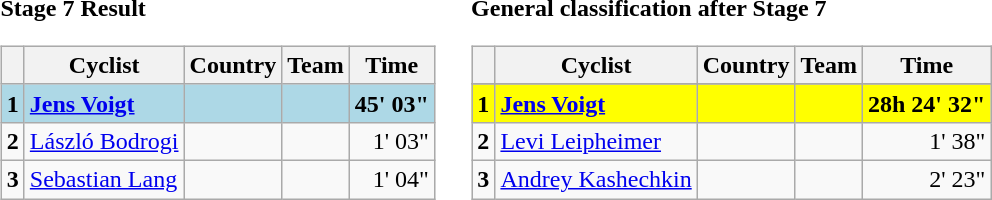<table>
<tr>
<td><strong>Stage 7 Result</strong><br><table class="wikitable">
<tr>
<th></th>
<th>Cyclist</th>
<th>Country</th>
<th>Team</th>
<th>Time</th>
</tr>
<tr style="background:lightblue">
<td><strong>1</strong></td>
<td><strong><a href='#'>Jens Voigt</a></strong></td>
<td><strong></strong></td>
<td><strong></strong></td>
<td align=right><strong>45' 03"</strong></td>
</tr>
<tr>
<td><strong>2</strong></td>
<td><a href='#'>László Bodrogi</a></td>
<td></td>
<td></td>
<td align=right>1' 03"</td>
</tr>
<tr>
<td><strong>3</strong></td>
<td><a href='#'>Sebastian Lang</a></td>
<td></td>
<td></td>
<td align=right>1' 04"</td>
</tr>
</table>
</td>
<td></td>
<td><strong>General classification after Stage 7</strong><br><table class="wikitable">
<tr>
<th></th>
<th>Cyclist</th>
<th>Country</th>
<th>Team</th>
<th>Time</th>
</tr>
<tr>
</tr>
<tr style="background:yellow">
<td><strong>1</strong></td>
<td><strong><a href='#'>Jens Voigt</a></strong></td>
<td><strong></strong></td>
<td><strong></strong></td>
<td align=right><strong>28h 24' 32"</strong></td>
</tr>
<tr>
<td><strong>2</strong></td>
<td><a href='#'>Levi Leipheimer</a></td>
<td></td>
<td></td>
<td align=right>1' 38"</td>
</tr>
<tr>
<td><strong>3</strong></td>
<td><a href='#'>Andrey Kashechkin</a></td>
<td></td>
<td></td>
<td align=right>2' 23"</td>
</tr>
</table>
</td>
</tr>
</table>
